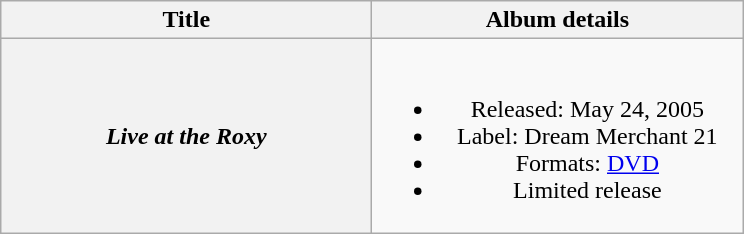<table class="wikitable plainrowheaders" style="text-align:center;">
<tr>
<th scope="col" style="width:15em;">Title</th>
<th scope="col" style="width:15em;">Album details</th>
</tr>
<tr>
<th scope="row"><em>Live at the Roxy</em></th>
<td><br><ul><li>Released: May 24, 2005</li><li>Label: Dream Merchant 21</li><li>Formats: <a href='#'>DVD</a></li><li>Limited release</li></ul></td>
</tr>
</table>
